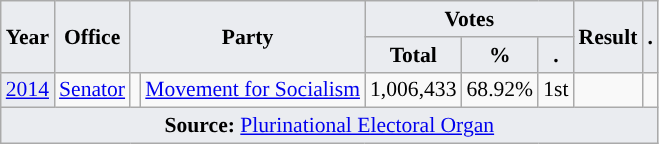<table class="wikitable" style="font-size:90%; text-align:center;">
<tr>
<th style="background-color:#EAECF0;" rowspan=2>Year</th>
<th style="background-color:#EAECF0;" rowspan=2>Office</th>
<th style="background-color:#EAECF0;" colspan=2 rowspan=2>Party</th>
<th style="background-color:#EAECF0;" colspan=3>Votes</th>
<th style="background-color:#EAECF0;" rowspan=2>Result</th>
<th style="background-color:#EAECF0;" rowspan=2>.</th>
</tr>
<tr>
<th style="background-color:#EAECF0;">Total</th>
<th style="background-color:#EAECF0;">%</th>
<th style="background-color:#EAECF0;">.</th>
</tr>
<tr>
<td style="background-color:#EAECF0;"><a href='#'>2014</a></td>
<td><a href='#'>Senator</a></td>
<td style="background-color:"></td>
<td><a href='#'>Movement for Socialism</a></td>
<td>1,006,433</td>
<td>68.92%</td>
<td>1st</td>
<td></td>
<td></td>
</tr>
<tr>
<td style="background-color:#EAECF0;" colspan=9><strong>Source:</strong> <a href='#'>Plurinational Electoral Organ</a>  </td>
</tr>
</table>
